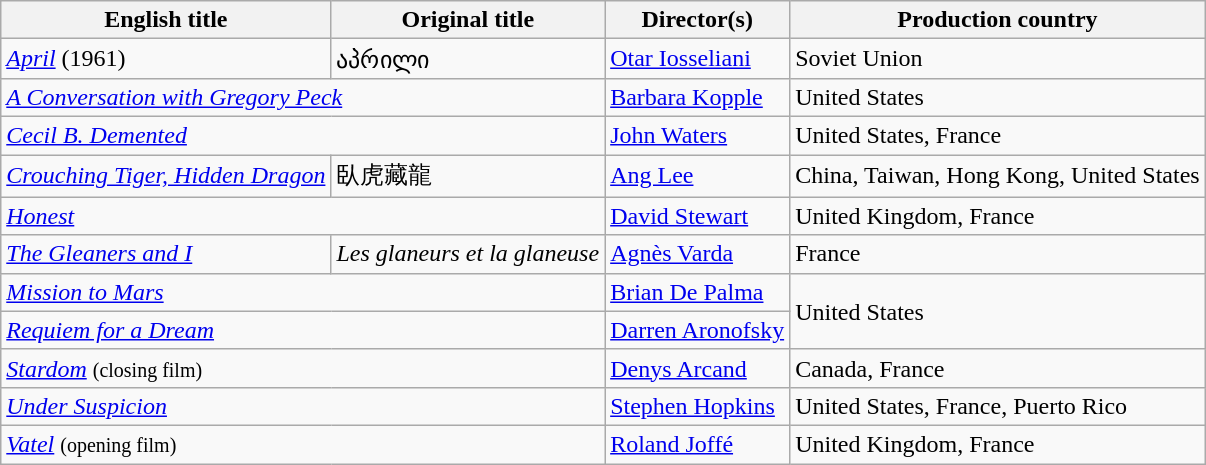<table class="wikitable">
<tr>
<th>English title</th>
<th>Original title</th>
<th>Director(s)</th>
<th>Production country</th>
</tr>
<tr>
<td><em><a href='#'>April</a></em> (1961)</td>
<td>აპრილი</td>
<td><a href='#'>Otar Iosseliani</a></td>
<td>Soviet Union</td>
</tr>
<tr>
<td colspan="2"><em><a href='#'>A Conversation with Gregory Peck</a></em></td>
<td><a href='#'>Barbara Kopple</a></td>
<td>United States</td>
</tr>
<tr>
<td colspan="2"><em><a href='#'>Cecil B. Demented</a></em></td>
<td><a href='#'>John Waters</a></td>
<td>United States, France</td>
</tr>
<tr>
<td><em><a href='#'>Crouching Tiger, Hidden Dragon</a></em></td>
<td>臥虎藏龍</td>
<td><a href='#'>Ang Lee</a></td>
<td>China, Taiwan, Hong Kong, United States</td>
</tr>
<tr>
<td colspan="2"><em><a href='#'>Honest</a></em></td>
<td><a href='#'>David Stewart</a></td>
<td>United Kingdom, France</td>
</tr>
<tr>
<td><em><a href='#'>The Gleaners and I</a></em></td>
<td><em>Les glaneurs et la glaneuse</em></td>
<td><a href='#'>Agnès Varda</a></td>
<td>France</td>
</tr>
<tr>
<td colspan="2"><em><a href='#'>Mission to Mars</a></em></td>
<td><a href='#'>Brian De Palma</a></td>
<td rowspan="2">United States</td>
</tr>
<tr>
<td colspan="2"><em><a href='#'>Requiem for a Dream</a></em></td>
<td><a href='#'>Darren Aronofsky</a></td>
</tr>
<tr>
<td colspan="2"><em><a href='#'>Stardom</a></em> <small>(closing film)</small></td>
<td><a href='#'>Denys Arcand</a></td>
<td>Canada, France</td>
</tr>
<tr>
<td colspan="2"><em><a href='#'>Under Suspicion</a></em></td>
<td><a href='#'>Stephen Hopkins</a></td>
<td>United States, France, Puerto Rico</td>
</tr>
<tr>
<td colspan="2"><em><a href='#'>Vatel</a></em> <small>(opening film)</small></td>
<td><a href='#'>Roland Joffé</a></td>
<td>United Kingdom, France</td>
</tr>
</table>
